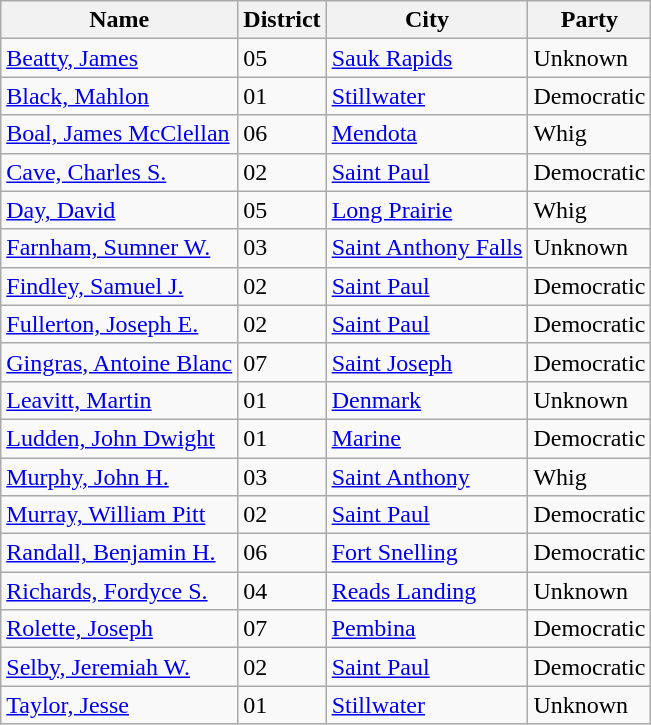<table class="wikitable sortable">
<tr>
<th>Name</th>
<th>District</th>
<th>City</th>
<th>Party</th>
</tr>
<tr>
<td><a href='#'>Beatty, James</a></td>
<td>05</td>
<td><a href='#'>Sauk Rapids</a></td>
<td>Unknown</td>
</tr>
<tr>
<td><a href='#'>Black, Mahlon</a></td>
<td>01</td>
<td><a href='#'>Stillwater</a></td>
<td>Democratic</td>
</tr>
<tr>
<td><a href='#'>Boal, James McClellan</a></td>
<td>06</td>
<td><a href='#'>Mendota</a></td>
<td>Whig</td>
</tr>
<tr>
<td><a href='#'>Cave, Charles S.</a></td>
<td>02</td>
<td><a href='#'>Saint Paul</a></td>
<td>Democratic</td>
</tr>
<tr>
<td><a href='#'>Day, David</a></td>
<td>05</td>
<td><a href='#'>Long Prairie</a></td>
<td>Whig</td>
</tr>
<tr>
<td><a href='#'>Farnham, Sumner W.</a></td>
<td>03</td>
<td><a href='#'>Saint Anthony Falls</a></td>
<td>Unknown</td>
</tr>
<tr>
<td><a href='#'>Findley, Samuel J.</a></td>
<td>02</td>
<td><a href='#'>Saint Paul</a></td>
<td>Democratic</td>
</tr>
<tr>
<td><a href='#'>Fullerton, Joseph E.</a></td>
<td>02</td>
<td><a href='#'>Saint Paul</a></td>
<td>Democratic</td>
</tr>
<tr>
<td><a href='#'>Gingras, Antoine Blanc</a></td>
<td>07</td>
<td><a href='#'>Saint Joseph</a></td>
<td>Democratic</td>
</tr>
<tr>
<td><a href='#'>Leavitt, Martin</a></td>
<td>01</td>
<td><a href='#'>Denmark</a></td>
<td>Unknown</td>
</tr>
<tr>
<td><a href='#'>Ludden, John Dwight</a></td>
<td>01</td>
<td><a href='#'>Marine</a></td>
<td>Democratic</td>
</tr>
<tr>
<td><a href='#'>Murphy, John H.</a></td>
<td>03</td>
<td><a href='#'>Saint Anthony</a></td>
<td>Whig</td>
</tr>
<tr>
<td><a href='#'>Murray, William Pitt</a></td>
<td>02</td>
<td><a href='#'>Saint Paul</a></td>
<td>Democratic</td>
</tr>
<tr>
<td><a href='#'>Randall, Benjamin H.</a></td>
<td>06</td>
<td><a href='#'>Fort Snelling</a></td>
<td>Democratic</td>
</tr>
<tr>
<td><a href='#'>Richards, Fordyce S.</a></td>
<td>04</td>
<td><a href='#'>Reads Landing</a></td>
<td>Unknown</td>
</tr>
<tr>
<td><a href='#'>Rolette, Joseph</a></td>
<td>07</td>
<td><a href='#'>Pembina</a></td>
<td>Democratic</td>
</tr>
<tr>
<td><a href='#'>Selby, Jeremiah W.</a></td>
<td>02</td>
<td><a href='#'>Saint Paul</a></td>
<td>Democratic</td>
</tr>
<tr>
<td><a href='#'>Taylor, Jesse</a></td>
<td>01</td>
<td><a href='#'>Stillwater</a></td>
<td>Unknown</td>
</tr>
</table>
